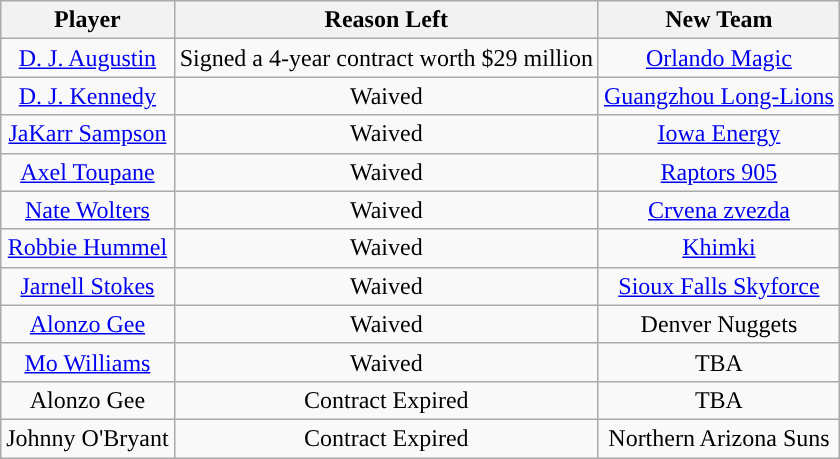<table class="wikitable sortable sortable">
<tr>
<th>Player</th>
<th>Reason Left</th>
<th>New Team</th>
</tr>
<tr style="text-align: center">
<td><a href='#'>D. J. Augustin</a></td>
<td>Signed a 4-year contract worth $29 million</td>
<td><a href='#'>Orlando Magic</a></td>
</tr>
<tr style="text-align: center">
<td><a href='#'>D. J. Kennedy</a></td>
<td>Waived</td>
<td> <a href='#'>Guangzhou Long-Lions</a></td>
</tr>
<tr style="text-align: center">
<td><a href='#'>JaKarr Sampson</a></td>
<td>Waived</td>
<td> <a href='#'>Iowa Energy</a></td>
</tr>
<tr style="text-align: center">
<td><a href='#'>Axel Toupane</a></td>
<td>Waived</td>
<td> <a href='#'>Raptors 905</a></td>
</tr>
<tr style="text-align: center">
<td><a href='#'>Nate Wolters</a></td>
<td>Waived</td>
<td> <a href='#'>Crvena zvezda</a></td>
</tr>
<tr style="text-align: center">
<td><a href='#'>Robbie Hummel</a></td>
<td>Waived</td>
<td> <a href='#'>Khimki</a></td>
</tr>
<tr style="text-align: center">
<td><a href='#'>Jarnell Stokes</a></td>
<td>Waived</td>
<td> <a href='#'>Sioux Falls Skyforce</a></td>
</tr>
<tr style="text-align: center">
<td><a href='#'>Alonzo Gee</a></td>
<td>Waived</td>
<td>Denver Nuggets</td>
</tr>
<tr style="text-align: center">
<td><a href='#'>Mo Williams</a></td>
<td>Waived</td>
<td>TBA</td>
</tr>
<tr style="text-align: center">
<td>Alonzo Gee</td>
<td>Contract Expired</td>
<td>TBA</td>
</tr>
<tr style="text-align: center">
<td>Johnny O'Bryant</td>
<td>Contract Expired</td>
<td> Northern Arizona Suns</td>
</tr>
</table>
